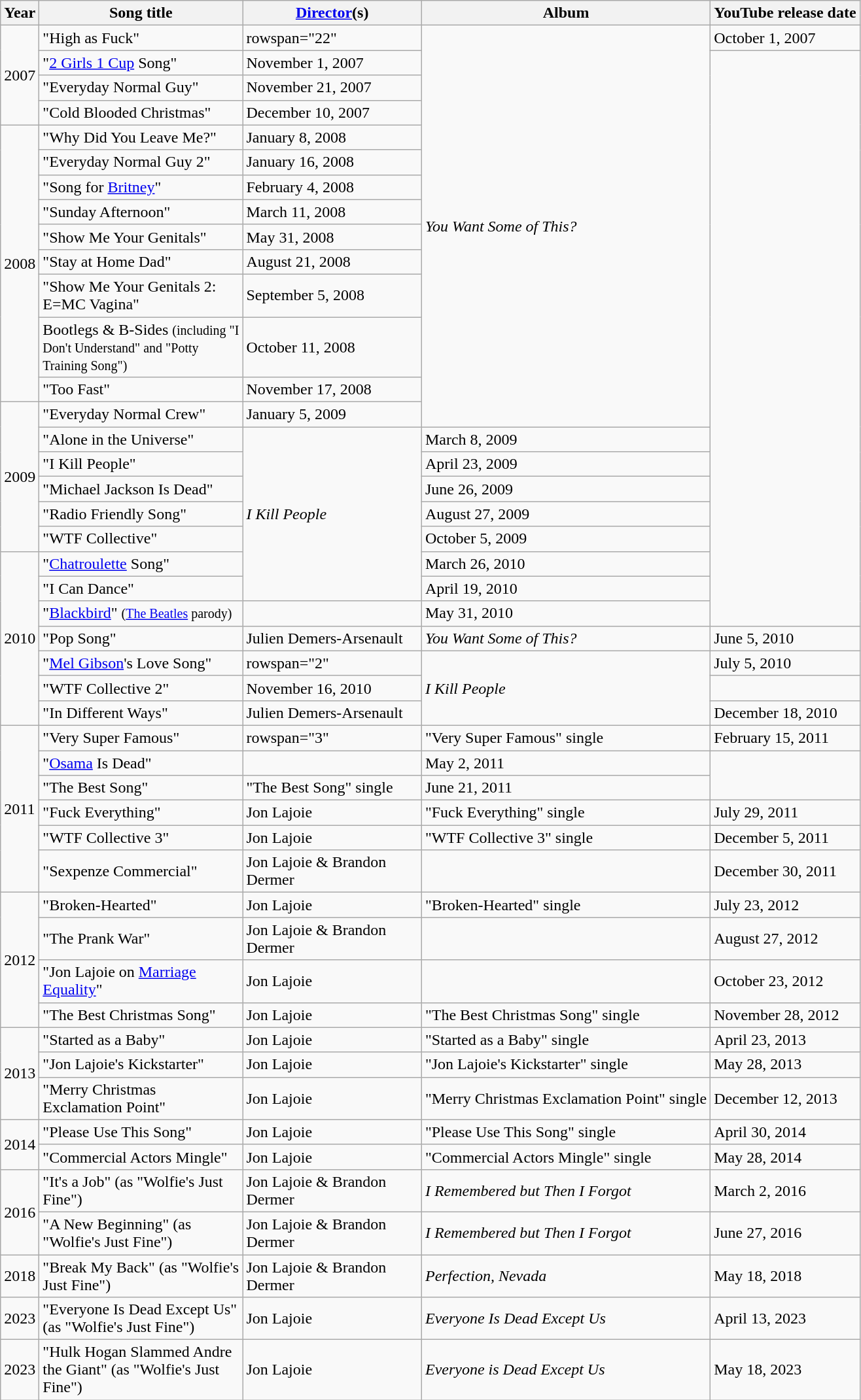<table class="wikitable">
<tr>
<th>Year</th>
<th width="200">Song title</th>
<th width="175"><a href='#'>Director</a>(s)</th>
<th>Album</th>
<th>YouTube release date</th>
</tr>
<tr>
<td rowspan="4">2007</td>
<td>"High as Fuck"</td>
<td>rowspan="22" </td>
<td rowspan="14"><em>You Want Some of This?</em></td>
<td>October 1, 2007</td>
</tr>
<tr>
<td>"<a href='#'>2 Girls 1 Cup</a> Song"</td>
<td>November 1, 2007</td>
</tr>
<tr>
<td>"Everyday Normal Guy"</td>
<td>November 21, 2007</td>
</tr>
<tr>
<td>"Cold Blooded Christmas"</td>
<td>December 10, 2007</td>
</tr>
<tr>
<td rowspan="9">2008</td>
<td>"Why Did You Leave Me?"</td>
<td>January 8, 2008</td>
</tr>
<tr>
<td>"Everyday Normal Guy 2"</td>
<td>January 16, 2008</td>
</tr>
<tr>
<td>"Song for <a href='#'>Britney</a>"</td>
<td>February 4, 2008</td>
</tr>
<tr>
<td>"Sunday Afternoon"</td>
<td>March 11, 2008</td>
</tr>
<tr>
<td>"Show Me Your Genitals"</td>
<td>May 31, 2008</td>
</tr>
<tr>
<td>"Stay at Home Dad"</td>
<td>August 21, 2008</td>
</tr>
<tr>
<td>"Show Me Your Genitals 2: E=MC Vagina"</td>
<td>September 5, 2008</td>
</tr>
<tr>
<td>Bootlegs & B-Sides <small>(including "I Don't Understand" and "Potty Training Song")</small></td>
<td>October 11, 2008</td>
</tr>
<tr>
<td>"Too Fast"</td>
<td>November 17, 2008</td>
</tr>
<tr>
<td rowspan="6">2009</td>
<td>"Everyday Normal Crew"</td>
<td>January 5, 2009</td>
</tr>
<tr>
<td>"Alone in the Universe"</td>
<td rowspan="7"><em>I Kill People</em></td>
<td>March 8, 2009</td>
</tr>
<tr>
<td>"I Kill People"</td>
<td>April 23, 2009</td>
</tr>
<tr>
<td>"Michael Jackson Is Dead"</td>
<td>June 26, 2009</td>
</tr>
<tr>
<td>"Radio Friendly Song"</td>
<td>August 27, 2009</td>
</tr>
<tr>
<td>"WTF Collective"</td>
<td>October 5, 2009</td>
</tr>
<tr>
<td rowspan="7">2010</td>
<td>"<a href='#'>Chatroulette</a> Song"</td>
<td>March 26, 2010</td>
</tr>
<tr>
<td>"I Can Dance"</td>
<td>April 19, 2010</td>
</tr>
<tr>
<td>"<a href='#'>Blackbird</a>" <small>(<a href='#'>The Beatles</a> parody)</small></td>
<td></td>
<td>May 31, 2010</td>
</tr>
<tr>
<td>"Pop Song"</td>
<td>Julien Demers-Arsenault</td>
<td><em>You Want Some of This?</em></td>
<td>June 5, 2010</td>
</tr>
<tr>
<td>"<a href='#'>Mel Gibson</a>'s Love Song"</td>
<td>rowspan="2" </td>
<td rowspan="3"><em>I Kill People</em></td>
<td>July 5, 2010</td>
</tr>
<tr>
<td>"WTF Collective 2"</td>
<td>November 16, 2010</td>
</tr>
<tr>
<td>"In Different Ways"</td>
<td>Julien Demers-Arsenault</td>
<td>December 18, 2010</td>
</tr>
<tr>
<td rowspan="6">2011</td>
<td>"Very Super Famous"</td>
<td>rowspan="3" </td>
<td>"Very Super Famous" single</td>
<td>February 15, 2011</td>
</tr>
<tr>
<td>"<a href='#'>Osama</a> Is Dead"</td>
<td></td>
<td>May 2, 2011</td>
</tr>
<tr>
<td>"The Best Song"</td>
<td>"The Best Song" single</td>
<td>June 21, 2011</td>
</tr>
<tr>
<td>"Fuck Everything"</td>
<td>Jon Lajoie</td>
<td>"Fuck Everything" single</td>
<td>July 29, 2011</td>
</tr>
<tr>
<td>"WTF Collective 3"</td>
<td>Jon Lajoie</td>
<td>"WTF Collective 3" single</td>
<td>December 5, 2011</td>
</tr>
<tr>
<td>"Sexpenze Commercial"</td>
<td>Jon Lajoie & Brandon Dermer</td>
<td></td>
<td>December 30, 2011</td>
</tr>
<tr>
<td rowspan="4">2012</td>
<td>"Broken-Hearted"</td>
<td>Jon Lajoie</td>
<td>"Broken-Hearted" single</td>
<td>July 23, 2012</td>
</tr>
<tr>
<td>"The Prank War"</td>
<td>Jon Lajoie & Brandon Dermer</td>
<td></td>
<td>August 27, 2012</td>
</tr>
<tr>
<td>"Jon Lajoie on <a href='#'>Marriage Equality</a>"</td>
<td>Jon Lajoie</td>
<td></td>
<td>October 23, 2012</td>
</tr>
<tr>
<td>"The Best Christmas Song"</td>
<td>Jon Lajoie</td>
<td>"The Best Christmas Song" single</td>
<td>November 28, 2012</td>
</tr>
<tr>
<td rowspan="3">2013</td>
<td>"Started as a Baby"</td>
<td>Jon Lajoie</td>
<td>"Started as a Baby" single</td>
<td>April 23, 2013</td>
</tr>
<tr>
<td>"Jon Lajoie's Kickstarter"</td>
<td>Jon Lajoie</td>
<td>"Jon Lajoie's Kickstarter" single</td>
<td>May 28, 2013</td>
</tr>
<tr>
<td>"Merry Christmas Exclamation Point"</td>
<td>Jon Lajoie</td>
<td>"Merry Christmas Exclamation Point" single</td>
<td>December 12, 2013</td>
</tr>
<tr>
<td rowspan="2">2014</td>
<td>"Please Use This Song"</td>
<td>Jon Lajoie</td>
<td>"Please Use This Song" single</td>
<td>April 30, 2014</td>
</tr>
<tr>
<td>"Commercial Actors Mingle"</td>
<td>Jon Lajoie</td>
<td>"Commercial Actors Mingle" single</td>
<td>May 28, 2014</td>
</tr>
<tr>
<td rowspan="2">2016</td>
<td>"It's a Job" (as "Wolfie's Just Fine")</td>
<td>Jon Lajoie & Brandon Dermer</td>
<td><em>I Remembered but Then I Forgot</em></td>
<td>March 2, 2016</td>
</tr>
<tr>
<td>"A New Beginning" (as "Wolfie's Just Fine")</td>
<td>Jon Lajoie & Brandon Dermer</td>
<td><em>I Remembered but Then I Forgot</em></td>
<td>June 27, 2016</td>
</tr>
<tr>
<td>2018</td>
<td>"Break My Back" (as "Wolfie's Just Fine")</td>
<td>Jon Lajoie & Brandon Dermer</td>
<td><em>Perfection, Nevada</em></td>
<td>May 18, 2018</td>
</tr>
<tr>
<td>2023</td>
<td>"Everyone Is Dead Except Us" (as "Wolfie's Just Fine")</td>
<td>Jon Lajoie</td>
<td><em>Everyone Is Dead Except Us</em></td>
<td>April 13, 2023</td>
</tr>
<tr>
<td>2023</td>
<td>"Hulk Hogan Slammed Andre the Giant" (as "Wolfie's Just Fine")</td>
<td>Jon Lajoie</td>
<td><em>Everyone is Dead Except Us</em></td>
<td>May 18, 2023</td>
</tr>
</table>
